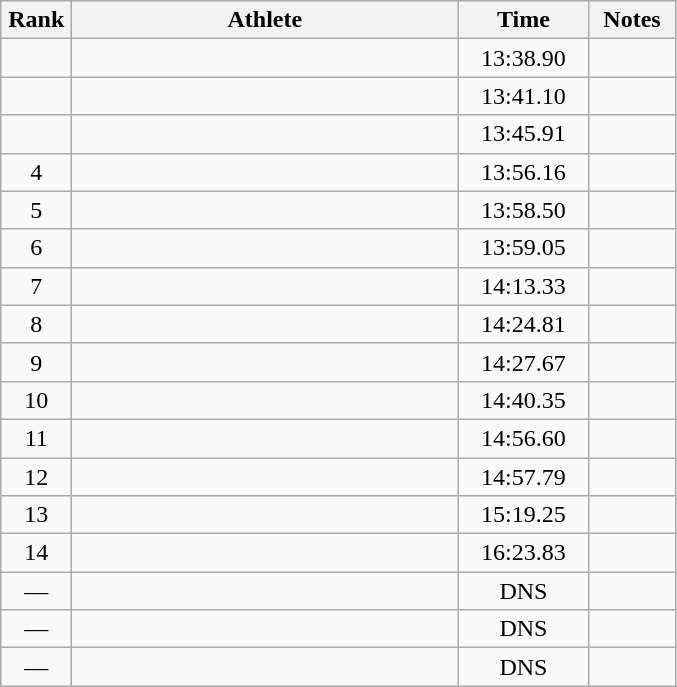<table class="wikitable" style="text-align:center">
<tr>
<th width=40>Rank</th>
<th width=250>Athlete</th>
<th width=80>Time</th>
<th width=50>Notes</th>
</tr>
<tr>
<td></td>
<td align=left></td>
<td>13:38.90</td>
<td></td>
</tr>
<tr>
<td></td>
<td align=left></td>
<td>13:41.10</td>
<td></td>
</tr>
<tr>
<td></td>
<td align=left></td>
<td>13:45.91</td>
<td></td>
</tr>
<tr>
<td>4</td>
<td align=left></td>
<td>13:56.16</td>
<td></td>
</tr>
<tr>
<td>5</td>
<td align=left></td>
<td>13:58.50</td>
<td></td>
</tr>
<tr>
<td>6</td>
<td align=left></td>
<td>13:59.05</td>
<td></td>
</tr>
<tr>
<td>7</td>
<td align=left></td>
<td>14:13.33</td>
<td></td>
</tr>
<tr>
<td>8</td>
<td align=left></td>
<td>14:24.81</td>
<td></td>
</tr>
<tr>
<td>9</td>
<td align=left></td>
<td>14:27.67</td>
<td></td>
</tr>
<tr>
<td>10</td>
<td align=left></td>
<td>14:40.35</td>
<td></td>
</tr>
<tr>
<td>11</td>
<td align=left></td>
<td>14:56.60</td>
<td></td>
</tr>
<tr>
<td>12</td>
<td align=left></td>
<td>14:57.79</td>
<td></td>
</tr>
<tr>
<td>13</td>
<td align=left></td>
<td>15:19.25</td>
<td></td>
</tr>
<tr>
<td>14</td>
<td align=left></td>
<td>16:23.83</td>
<td></td>
</tr>
<tr>
<td>—</td>
<td align=left></td>
<td>DNS</td>
<td></td>
</tr>
<tr>
<td>—</td>
<td align=left></td>
<td>DNS</td>
<td></td>
</tr>
<tr>
<td>—</td>
<td align=left></td>
<td>DNS</td>
<td></td>
</tr>
</table>
